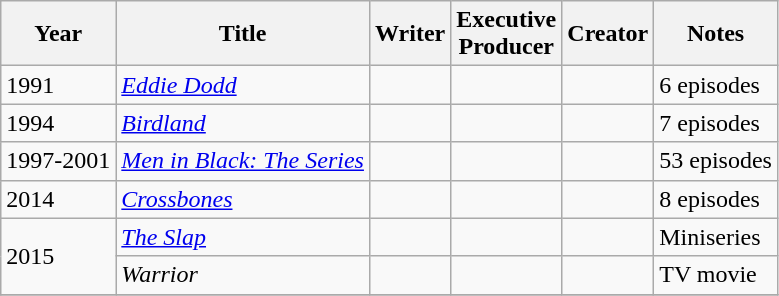<table class="wikitable" style="margin-right:4em;">
<tr>
<th>Year</th>
<th>Title</th>
<th>Writer</th>
<th>Executive<br>Producer</th>
<th>Creator</th>
<th>Notes</th>
</tr>
<tr>
<td>1991</td>
<td><em><a href='#'>Eddie Dodd</a></em></td>
<td></td>
<td></td>
<td></td>
<td>6 episodes</td>
</tr>
<tr>
<td>1994</td>
<td><em><a href='#'>Birdland</a></em></td>
<td></td>
<td></td>
<td></td>
<td>7 episodes</td>
</tr>
<tr>
<td>1997-2001</td>
<td><em><a href='#'>Men in Black: The Series</a></em></td>
<td></td>
<td></td>
<td></td>
<td>53 episodes</td>
</tr>
<tr>
<td>2014</td>
<td><em><a href='#'>Crossbones</a></em></td>
<td></td>
<td></td>
<td></td>
<td>8 episodes</td>
</tr>
<tr>
<td rowspan="2">2015</td>
<td><em><a href='#'>The Slap</a></em></td>
<td></td>
<td></td>
<td></td>
<td>Miniseries</td>
</tr>
<tr>
<td><em>Warrior</em></td>
<td></td>
<td></td>
<td></td>
<td>TV movie</td>
</tr>
<tr>
</tr>
</table>
